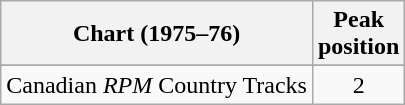<table class="wikitable">
<tr>
<th align="left">Chart (1975–76)</th>
<th align="center">Peak<br>position</th>
</tr>
<tr>
</tr>
<tr>
<td align="left">Canadian <em>RPM</em> Country Tracks </td>
<td align="center">2</td>
</tr>
</table>
